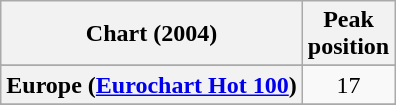<table class="wikitable sortable plainrowheaders" style="text-align:center">
<tr>
<th>Chart (2004)</th>
<th>Peak<br>position</th>
</tr>
<tr>
</tr>
<tr>
</tr>
<tr>
<th scope="row">Europe (<a href='#'>Eurochart Hot 100</a>)</th>
<td>17</td>
</tr>
<tr>
</tr>
<tr>
</tr>
<tr>
</tr>
<tr>
</tr>
<tr>
</tr>
<tr>
</tr>
<tr>
</tr>
<tr>
</tr>
</table>
